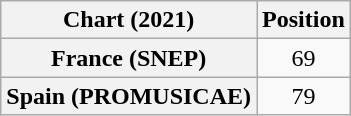<table class="wikitable sortable plainrowheaders" style="text-align:center">
<tr>
<th scope="col">Chart (2021)</th>
<th scope="col">Position</th>
</tr>
<tr>
<th scope="row">France (SNEP)</th>
<td>69</td>
</tr>
<tr>
<th scope="row">Spain (PROMUSICAE)</th>
<td>79</td>
</tr>
</table>
